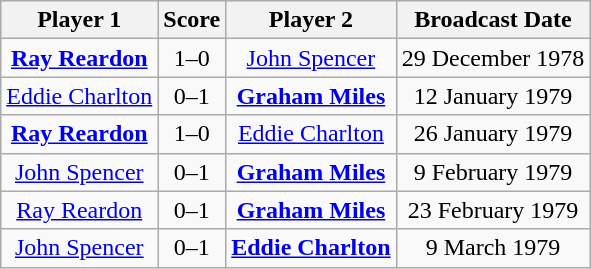<table class="wikitable" style="text-align: center">
<tr>
<th>Player 1</th>
<th>Score</th>
<th>Player 2</th>
<th>Broadcast Date</th>
</tr>
<tr>
<td> <strong><a href='#'>Ray Reardon</a></strong></td>
<td>1–0</td>
<td> <a href='#'>John Spencer</a></td>
<td>29 December 1978</td>
</tr>
<tr>
<td> <a href='#'>Eddie Charlton</a></td>
<td>0–1</td>
<td> <strong><a href='#'>Graham Miles</a></strong></td>
<td>12 January 1979</td>
</tr>
<tr>
<td> <strong><a href='#'>Ray Reardon</a></strong></td>
<td>1–0</td>
<td> <a href='#'>Eddie Charlton</a></td>
<td>26 January 1979</td>
</tr>
<tr>
<td> <a href='#'>John Spencer</a></td>
<td>0–1</td>
<td> <strong><a href='#'>Graham Miles</a></strong></td>
<td>9 February 1979</td>
</tr>
<tr>
<td> <a href='#'>Ray Reardon</a></td>
<td>0–1</td>
<td> <strong><a href='#'>Graham Miles</a></strong></td>
<td>23 February 1979</td>
</tr>
<tr>
<td> <a href='#'>John Spencer</a></td>
<td>0–1</td>
<td> <strong><a href='#'>Eddie Charlton</a></strong></td>
<td>9 March 1979</td>
</tr>
</table>
